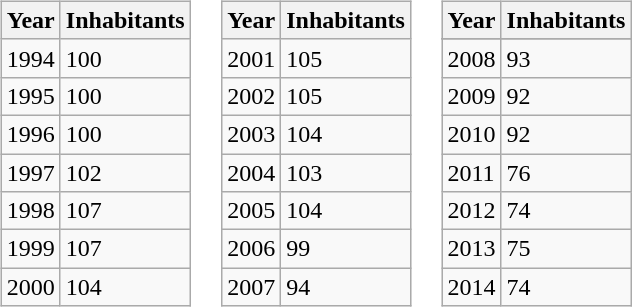<table style="vertical-align:top;">
<tr>
<td><br><table class="wikitable">
<tr>
<th class="background: 6">Year</th>
<th class="background: 6">Inhabitants</th>
</tr>
<tr>
<td>1994</td>
<td>100</td>
</tr>
<tr>
<td>1995</td>
<td>100</td>
</tr>
<tr>
<td>1996</td>
<td>100</td>
</tr>
<tr>
<td>1997</td>
<td>102</td>
</tr>
<tr>
<td>1998</td>
<td>107</td>
</tr>
<tr>
<td>1999</td>
<td>107</td>
</tr>
<tr>
<td>2000</td>
<td>104</td>
</tr>
</table>
</td>
<td><br><table class="wikitable">
<tr>
<th class="background: 6">Year</th>
<th class="background: 6">Inhabitants</th>
</tr>
<tr>
<td>2001</td>
<td>105</td>
</tr>
<tr>
<td>2002</td>
<td>105</td>
</tr>
<tr>
<td>2003</td>
<td>104</td>
</tr>
<tr>
<td>2004</td>
<td>103</td>
</tr>
<tr>
<td>2005</td>
<td>104</td>
</tr>
<tr>
<td>2006</td>
<td>99</td>
</tr>
<tr>
<td>2007</td>
<td>94</td>
</tr>
</table>
</td>
<td><br><table class="wikitable">
<tr>
<th class="background: 6">Year</th>
<th class="background: 6">Inhabitants</th>
</tr>
<tr>
</tr>
<tr>
<td>2008</td>
<td>93</td>
</tr>
<tr>
<td>2009</td>
<td>92</td>
</tr>
<tr>
<td>2010</td>
<td>92</td>
</tr>
<tr>
<td>2011</td>
<td>76</td>
</tr>
<tr>
<td>2012</td>
<td>74</td>
</tr>
<tr>
<td>2013</td>
<td>75</td>
</tr>
<tr>
<td>2014</td>
<td>74</td>
</tr>
</table>
</td>
<td></td>
</tr>
</table>
